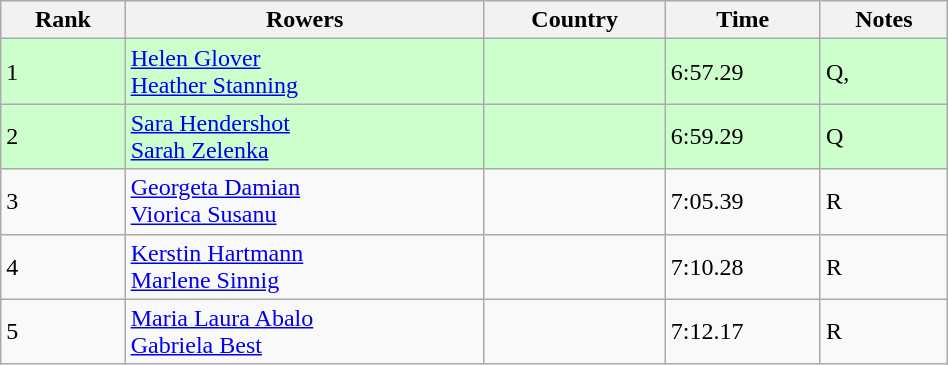<table class="wikitable sortable" width=50%>
<tr>
<th>Rank</th>
<th>Rowers</th>
<th>Country</th>
<th>Time</th>
<th>Notes</th>
</tr>
<tr bgcolor=ccffcc>
<td>1</td>
<td><a href='#'>Helen Glover</a><br><a href='#'>Heather Stanning</a></td>
<td></td>
<td>6:57.29</td>
<td>Q, </td>
</tr>
<tr bgcolor=ccffcc>
<td>2</td>
<td><a href='#'>Sara Hendershot</a><br><a href='#'>Sarah Zelenka</a></td>
<td></td>
<td>6:59.29</td>
<td>Q</td>
</tr>
<tr>
<td>3</td>
<td><a href='#'>Georgeta Damian</a><br><a href='#'>Viorica Susanu</a></td>
<td></td>
<td>7:05.39</td>
<td>R</td>
</tr>
<tr>
<td>4</td>
<td><a href='#'>Kerstin Hartmann</a><br><a href='#'>Marlene Sinnig</a></td>
<td></td>
<td>7:10.28</td>
<td>R</td>
</tr>
<tr>
<td>5</td>
<td><a href='#'>Maria Laura Abalo</a><br><a href='#'>Gabriela Best</a></td>
<td></td>
<td>7:12.17</td>
<td>R</td>
</tr>
</table>
